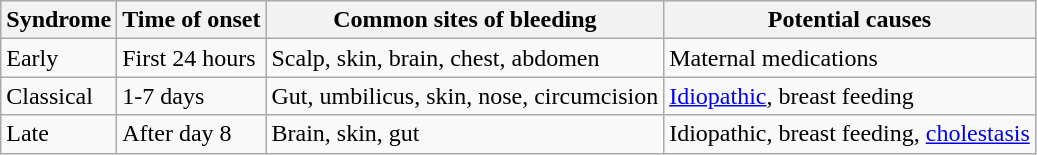<table class="wikitable">
<tr>
<th>Syndrome</th>
<th>Time of onset</th>
<th>Common sites of bleeding</th>
<th>Potential causes</th>
</tr>
<tr>
<td>Early</td>
<td>First 24 hours</td>
<td>Scalp, skin, brain, chest, abdomen</td>
<td>Maternal medications</td>
</tr>
<tr>
<td>Classical</td>
<td>1-7 days</td>
<td>Gut, umbilicus, skin, nose, circumcision</td>
<td><a href='#'>Idiopathic</a>, breast feeding</td>
</tr>
<tr>
<td>Late</td>
<td>After day 8</td>
<td>Brain, skin, gut</td>
<td>Idiopathic, breast feeding, <a href='#'>cholestasis</a></td>
</tr>
</table>
